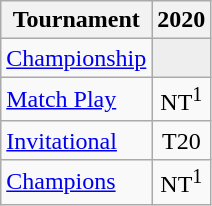<table class="wikitable" style="text-align:center;">
<tr>
<th>Tournament</th>
<th>2020</th>
</tr>
<tr>
<td align="left"><a href='#'>Championship</a></td>
<td style="background:#eeeeee;"></td>
</tr>
<tr>
<td align="left"><a href='#'>Match Play</a></td>
<td>NT<sup>1</sup></td>
</tr>
<tr>
<td align="left"><a href='#'>Invitational</a></td>
<td>T20</td>
</tr>
<tr>
<td align="left"><a href='#'>Champions</a></td>
<td>NT<sup>1</sup></td>
</tr>
</table>
